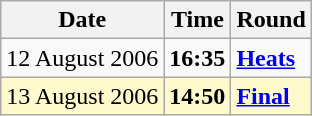<table class="wikitable">
<tr>
<th>Date</th>
<th>Time</th>
<th>Round</th>
</tr>
<tr>
<td>12 August 2006</td>
<td><strong>16:35</strong></td>
<td><strong><a href='#'>Heats</a></strong></td>
</tr>
<tr style=background:lemonchiffon>
<td>13 August 2006</td>
<td><strong>14:50</strong></td>
<td><strong><a href='#'>Final</a></strong></td>
</tr>
</table>
